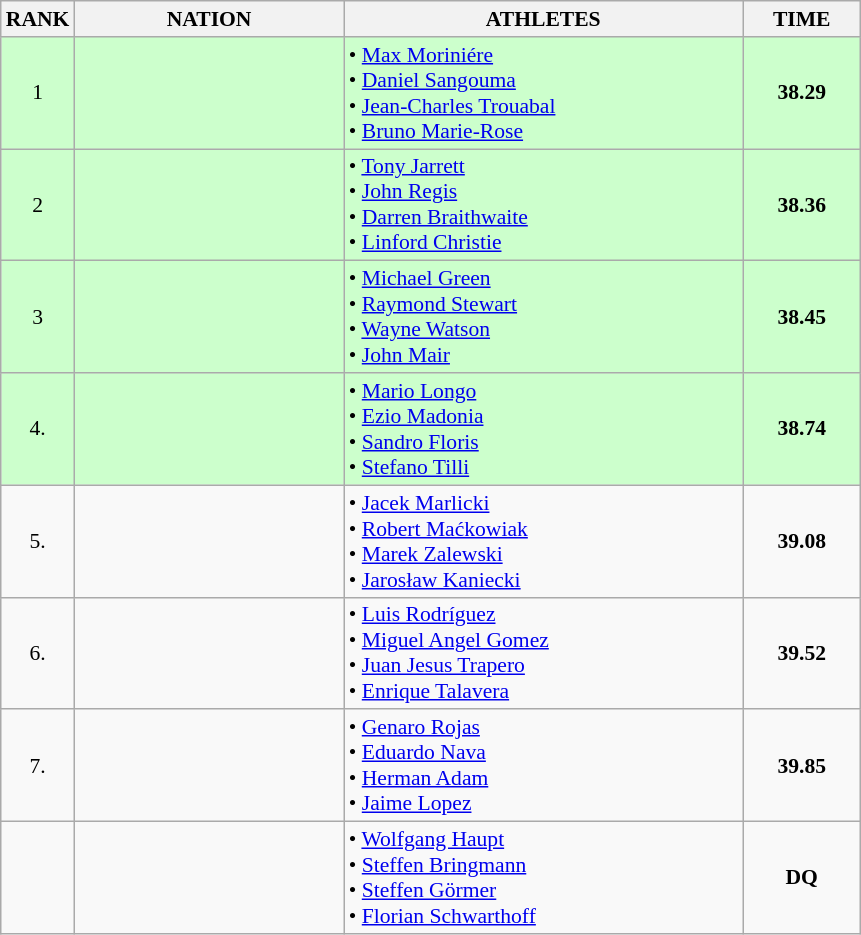<table class="wikitable" style="border-collapse: collapse; font-size: 90%;">
<tr>
<th>RANK</th>
<th style="width: 12em">NATION</th>
<th style="width: 18em">ATHLETES</th>
<th style="width: 5em">TIME</th>
</tr>
<tr style="background:#ccffcc;">
<td align="center">1</td>
<td align="center"></td>
<td>• <a href='#'>Max Moriniére</a><br>• <a href='#'>Daniel Sangouma</a><br>• <a href='#'>Jean-Charles Trouabal</a><br>• <a href='#'>Bruno Marie-Rose</a></td>
<td align="center"><strong>38.29</strong></td>
</tr>
<tr style="background:#ccffcc;">
<td align="center">2</td>
<td align="center"></td>
<td>• <a href='#'>Tony Jarrett</a><br>• <a href='#'>John Regis</a><br>• <a href='#'>Darren Braithwaite</a><br>• <a href='#'>Linford Christie</a></td>
<td align="center"><strong>38.36</strong></td>
</tr>
<tr style="background:#ccffcc;">
<td align="center">3</td>
<td align="center"></td>
<td>• <a href='#'>Michael Green</a><br>• <a href='#'>Raymond Stewart</a><br>• <a href='#'>Wayne Watson</a><br>• <a href='#'>John Mair</a></td>
<td align="center"><strong>38.45</strong></td>
</tr>
<tr style="background:#ccffcc;">
<td align="center">4.</td>
<td align="center"></td>
<td>• <a href='#'>Mario Longo</a><br>• <a href='#'>Ezio Madonia</a><br>• <a href='#'>Sandro Floris</a><br>• <a href='#'>Stefano Tilli</a></td>
<td align="center"><strong>38.74</strong></td>
</tr>
<tr>
<td align="center">5.</td>
<td align="center"></td>
<td>• <a href='#'>Jacek Marlicki</a><br>• <a href='#'>Robert Maćkowiak</a><br>• <a href='#'>Marek Zalewski</a><br>• <a href='#'>Jarosław Kaniecki</a></td>
<td align="center"><strong>39.08</strong></td>
</tr>
<tr>
<td align="center">6.</td>
<td align="center"></td>
<td>• <a href='#'>Luis Rodríguez</a><br>• <a href='#'>Miguel Angel Gomez</a><br>• <a href='#'>Juan Jesus Trapero</a><br>• <a href='#'>Enrique Talavera</a></td>
<td align="center"><strong>39.52</strong></td>
</tr>
<tr>
<td align="center">7.</td>
<td align="center"></td>
<td>• <a href='#'>Genaro Rojas</a><br>• <a href='#'>Eduardo Nava</a><br>• <a href='#'>Herman Adam</a><br>• <a href='#'>Jaime Lopez</a></td>
<td align="center"><strong>39.85</strong></td>
</tr>
<tr>
<td align="center"></td>
<td align="center"></td>
<td>• <a href='#'>Wolfgang Haupt</a><br>• <a href='#'>Steffen Bringmann</a><br>• <a href='#'>Steffen Görmer</a><br>• <a href='#'>Florian Schwarthoff</a></td>
<td align="center"><strong>DQ</strong></td>
</tr>
</table>
